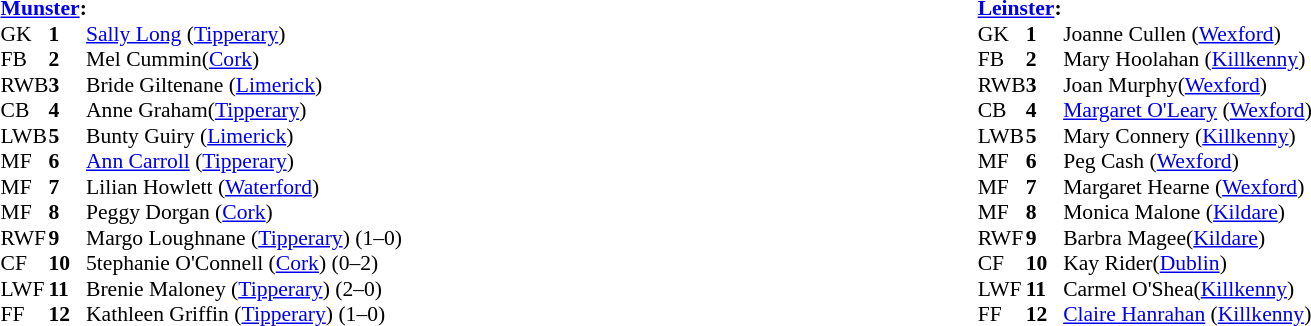<table width="100%">
<tr>
<td valign="top"></td>
<td valign="top" width="50%"><br><table style="font-size: 90%" cellspacing="0" cellpadding="0" align=center>
<tr>
<td colspan="4"><strong><a href='#'>Munster</a>:</strong></td>
</tr>
<tr>
<th width="25"></th>
<th width="25"></th>
</tr>
<tr>
<td>GK</td>
<td><strong>1</strong></td>
<td><a href='#'>Sally Long</a> (<a href='#'>Tipperary</a>)</td>
</tr>
<tr>
<td>FB</td>
<td><strong>2</strong></td>
<td>Mel Cummin(<a href='#'>Cork</a>)</td>
</tr>
<tr>
<td>RWB</td>
<td><strong>3</strong></td>
<td>Bride Giltenane (<a href='#'>Limerick</a>)</td>
</tr>
<tr>
<td>CB</td>
<td><strong>4</strong></td>
<td>Anne Graham(<a href='#'>Tipperary</a>)</td>
</tr>
<tr>
<td>LWB</td>
<td><strong>5</strong></td>
<td>Bunty Guiry (<a href='#'>Limerick</a>)</td>
</tr>
<tr>
<td>MF</td>
<td><strong>6</strong></td>
<td><a href='#'>Ann Carroll</a> (<a href='#'>Tipperary</a>)</td>
</tr>
<tr>
<td>MF</td>
<td><strong>7</strong></td>
<td>Lilian Howlett (<a href='#'>Waterford</a>)</td>
</tr>
<tr>
<td>MF</td>
<td><strong>8</strong></td>
<td>Peggy Dorgan (<a href='#'>Cork</a>)</td>
</tr>
<tr>
<td>RWF</td>
<td><strong>9</strong></td>
<td>Margo Loughnane (<a href='#'>Tipperary</a>) (1–0)</td>
</tr>
<tr>
<td>CF</td>
<td><strong>10</strong></td>
<td>5tephanie O'Connell (<a href='#'>Cork</a>) (0–2)</td>
</tr>
<tr>
<td>LWF</td>
<td><strong>11</strong></td>
<td>Brenie Maloney (<a href='#'>Tipperary</a>) (2–0)</td>
</tr>
<tr>
<td>FF</td>
<td><strong>12</strong></td>
<td>Kathleen Griffin (<a href='#'>Tipperary</a>) (1–0)</td>
</tr>
<tr>
</tr>
</table>
</td>
<td valign="top" width="50%"><br><table style="font-size: 90%" cellspacing="0" cellpadding="0" align=center>
<tr>
<td colspan="4"><strong><a href='#'>Leinster</a>:</strong></td>
</tr>
<tr>
<th width="25"></th>
<th width="25"></th>
</tr>
<tr>
<td>GK</td>
<td><strong>1</strong></td>
<td>Joanne Cullen (<a href='#'>Wexford</a>)</td>
</tr>
<tr>
<td>FB</td>
<td><strong>2</strong></td>
<td>Mary Hoolahan (<a href='#'>Killkenny</a>)</td>
</tr>
<tr>
<td>RWB</td>
<td><strong>3</strong></td>
<td>Joan Murphy(<a href='#'>Wexford</a>)</td>
</tr>
<tr>
<td>CB</td>
<td><strong>4</strong></td>
<td><a href='#'>Margaret O'Leary</a> (<a href='#'>Wexford</a>)</td>
</tr>
<tr>
<td>LWB</td>
<td><strong>5</strong></td>
<td>Mary Connery (<a href='#'>Killkenny</a>)</td>
</tr>
<tr>
<td>MF</td>
<td><strong>6</strong></td>
<td>Peg Cash (<a href='#'>Wexford</a>)</td>
</tr>
<tr>
<td>MF</td>
<td><strong>7</strong></td>
<td>Margaret Hearne (<a href='#'>Wexford</a>)</td>
</tr>
<tr>
<td>MF</td>
<td><strong>8</strong></td>
<td>Monica Malone (<a href='#'>Kildare</a>)</td>
</tr>
<tr>
<td>RWF</td>
<td><strong>9</strong></td>
<td>Barbra Magee(<a href='#'>Kildare</a>)</td>
</tr>
<tr>
<td>CF</td>
<td><strong>10</strong></td>
<td>Kay Rider(<a href='#'>Dublin</a>)</td>
</tr>
<tr>
<td>LWF</td>
<td><strong>11</strong></td>
<td>Carmel O'Shea(<a href='#'>Killkenny</a>)</td>
</tr>
<tr>
<td>FF</td>
<td><strong>12</strong></td>
<td><a href='#'>Claire Hanrahan</a> (<a href='#'>Killkenny</a>)</td>
</tr>
<tr>
</tr>
</table>
</td>
</tr>
</table>
